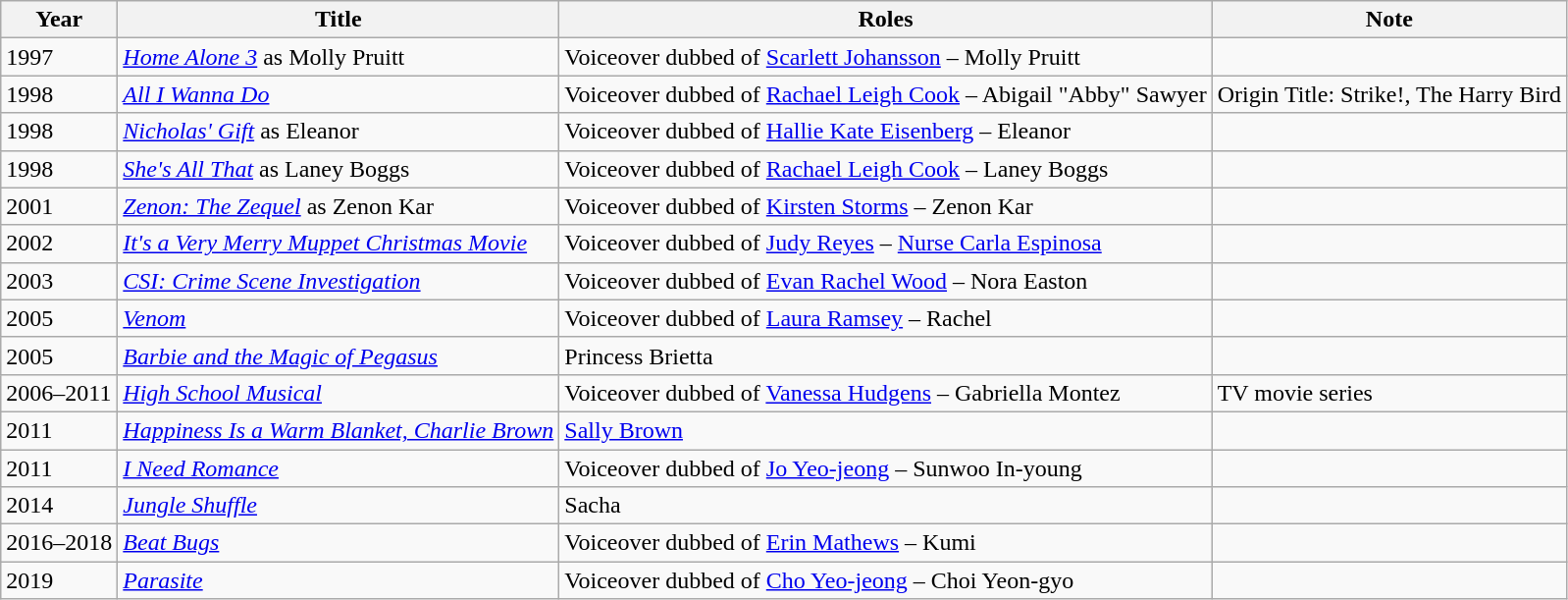<table class="wikitable sortable">
<tr>
<th>Year</th>
<th>Title</th>
<th>Roles</th>
<th>Note</th>
</tr>
<tr>
<td>1997</td>
<td><em><a href='#'>Home Alone 3</a></em> as Molly Pruitt</td>
<td>Voiceover dubbed of <a href='#'>Scarlett Johansson</a> – Molly Pruitt</td>
<td></td>
</tr>
<tr>
<td>1998</td>
<td><em><a href='#'>All I Wanna Do</a></em></td>
<td>Voiceover dubbed of <a href='#'>Rachael Leigh Cook</a> – Abigail "Abby" Sawyer</td>
<td>Origin Title: Strike!, The Harry Bird</td>
</tr>
<tr>
<td>1998</td>
<td><em><a href='#'>Nicholas' Gift</a></em> as Eleanor</td>
<td>Voiceover dubbed of <a href='#'>Hallie Kate Eisenberg</a> – Eleanor</td>
<td></td>
</tr>
<tr>
<td>1998</td>
<td><em><a href='#'>She's All That</a></em> as Laney Boggs</td>
<td>Voiceover dubbed of <a href='#'>Rachael Leigh Cook</a> – Laney Boggs</td>
<td></td>
</tr>
<tr>
<td>2001</td>
<td><em><a href='#'>Zenon: The Zequel</a></em> as Zenon Kar</td>
<td>Voiceover dubbed of <a href='#'>Kirsten Storms</a> – Zenon Kar</td>
<td></td>
</tr>
<tr>
<td>2002</td>
<td><em><a href='#'>It's a Very Merry Muppet Christmas Movie</a></em></td>
<td>Voiceover dubbed of <a href='#'>Judy Reyes</a> – <a href='#'>Nurse Carla Espinosa</a></td>
<td></td>
</tr>
<tr>
<td>2003</td>
<td><em><a href='#'>CSI: Crime Scene Investigation</a></em></td>
<td>Voiceover dubbed of <a href='#'>Evan Rachel Wood</a> – Nora Easton</td>
<td></td>
</tr>
<tr>
<td>2005</td>
<td><em><a href='#'>Venom</a></em></td>
<td>Voiceover dubbed of <a href='#'>Laura Ramsey</a> – Rachel</td>
<td></td>
</tr>
<tr>
<td>2005</td>
<td><em><a href='#'>Barbie and the Magic of Pegasus</a></em></td>
<td>Princess Brietta</td>
<td></td>
</tr>
<tr>
<td>2006–2011</td>
<td><em><a href='#'>High School Musical</a></em></td>
<td>Voiceover dubbed of <a href='#'>Vanessa Hudgens</a> – Gabriella Montez</td>
<td>TV movie series </td>
</tr>
<tr>
<td>2011</td>
<td><em><a href='#'>Happiness Is a Warm Blanket, Charlie Brown</a></em></td>
<td><a href='#'>Sally Brown</a></td>
<td></td>
</tr>
<tr>
<td>2011</td>
<td><em><a href='#'>I Need Romance</a></em></td>
<td>Voiceover dubbed of <a href='#'>Jo Yeo-jeong</a> – Sunwoo In-young</td>
<td></td>
</tr>
<tr>
<td>2014</td>
<td><em><a href='#'>Jungle Shuffle</a></em></td>
<td>Sacha</td>
<td></td>
</tr>
<tr>
<td>2016–2018</td>
<td><em><a href='#'>Beat Bugs</a></em></td>
<td>Voiceover dubbed of <a href='#'>Erin Mathews</a> – Kumi</td>
<td></td>
</tr>
<tr>
<td>2019</td>
<td><em><a href='#'>Parasite</a></em></td>
<td>Voiceover dubbed of <a href='#'>Cho Yeo-jeong</a> – Choi Yeon-gyo</td>
<td></td>
</tr>
</table>
